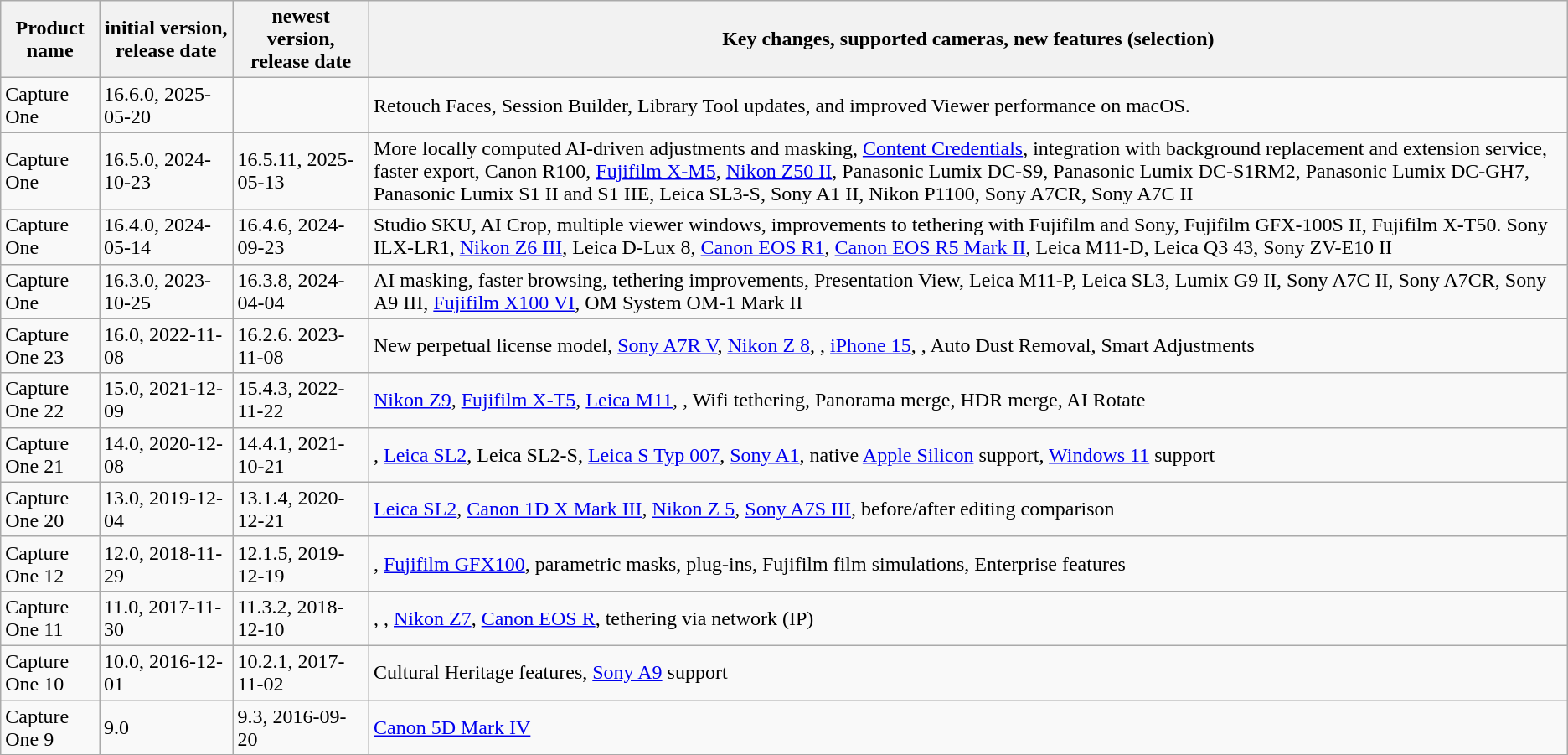<table class="wikitable">
<tr>
<th>Product name</th>
<th>initial version, release date</th>
<th>newest version, release date</th>
<th>Key changes, supported cameras, new features (selection)</th>
</tr>
<tr>
<td>Capture One</td>
<td>16.6.0, 2025-05-20</td>
<td></td>
<td>Retouch Faces, Session Builder, Library Tool updates, and improved Viewer performance on macOS.</td>
</tr>
<tr>
<td>Capture One</td>
<td>16.5.0, 2024-10-23</td>
<td>16.5.11, 2025-05-13</td>
<td>More locally computed AI-driven adjustments and masking, <a href='#'>Content Credentials</a>, integration with  background replacement and extension service, faster export, Canon R100, <a href='#'>Fujifilm X-M5</a>, <a href='#'>Nikon Z50 II</a>, Panasonic Lumix DC-S9, Panasonic Lumix DC-S1RM2, Panasonic Lumix DC-GH7, Panasonic Lumix S1 II and S1 IIE, Leica SL3-S, Sony A1 II, Nikon P1100, Sony A7CR, Sony A7C II</td>
</tr>
<tr>
<td>Capture One</td>
<td>16.4.0, 2024-05-14</td>
<td>16.4.6, 2024-09-23</td>
<td>Studio SKU, AI Crop, multiple viewer windows, improvements to tethering with Fujifilm and Sony, Fujifilm GFX-100S II, Fujifilm X-T50. Sony ILX-LR1, <a href='#'>Nikon Z6 III</a>, Leica D-Lux 8, <a href='#'>Canon EOS R1</a>, <a href='#'>Canon EOS R5 Mark II</a>, Leica M11-D, Leica Q3 43, Sony ZV-E10 II</td>
</tr>
<tr>
<td>Capture One</td>
<td>16.3.0, 2023-10-25</td>
<td>16.3.8, 2024-04-04</td>
<td>AI masking, faster browsing, tethering improvements, Presentation View,  Leica M11-P, Leica SL3, Lumix G9 II, Sony A7C II, Sony A7CR, Sony A9 III, <a href='#'>Fujifilm X100 VI</a>, OM System OM-1 Mark II</td>
</tr>
<tr>
<td>Capture One 23</td>
<td>16.0, 2022-11-08</td>
<td>16.2.6. 2023-11-08</td>
<td>New perpetual license model, <a href='#'>Sony A7R V</a>, <a href='#'>Nikon Z 8</a>, , <a href='#'>iPhone 15</a>, , Auto Dust Removal, Smart Adjustments</td>
</tr>
<tr>
<td>Capture One 22</td>
<td>15.0, 2021-12-09</td>
<td>15.4.3, 2022-11-22</td>
<td><a href='#'>Nikon Z9</a>, <a href='#'>Fujifilm X-T5</a>, <a href='#'>Leica M11</a>, , Wifi tethering, Panorama merge, HDR merge, AI Rotate</td>
</tr>
<tr>
<td>Capture One 21</td>
<td>14.0, 2020-12-08</td>
<td>14.4.1, 2021-10-21</td>
<td>, <a href='#'>Leica SL2</a>, Leica SL2-S, <a href='#'>Leica S Typ 007</a>, <a href='#'>Sony A1</a>, native <a href='#'>Apple Silicon</a> support, <a href='#'>Windows 11</a> support</td>
</tr>
<tr>
<td>Capture One 20</td>
<td>13.0, 2019-12-04</td>
<td>13.1.4, 2020-12-21</td>
<td><a href='#'>Leica SL2</a>, <a href='#'>Canon 1D X Mark III</a>, <a href='#'>Nikon Z 5</a>, <a href='#'>Sony A7S III</a>, before/after editing comparison</td>
</tr>
<tr>
<td>Capture One 12</td>
<td>12.0, 2018-11-29</td>
<td>12.1.5, 2019-12-19</td>
<td>, <a href='#'>Fujifilm GFX100</a>, parametric masks, plug-ins, Fujifilm film simulations, Enterprise features</td>
</tr>
<tr>
<td>Capture One 11</td>
<td>11.0, 2017-11-30</td>
<td>11.3.2, 2018-12-10</td>
<td>, , <a href='#'>Nikon Z7</a>, <a href='#'>Canon EOS R</a>, tethering via network (IP)</td>
</tr>
<tr>
<td>Capture One 10</td>
<td>10.0, 2016-12-01</td>
<td>10.2.1, 2017-11-02</td>
<td>Cultural Heritage features, <a href='#'>Sony A9</a> support</td>
</tr>
<tr>
<td>Capture One 9</td>
<td>9.0</td>
<td>9.3, 2016-09-20</td>
<td><a href='#'>Canon 5D Mark IV</a></td>
</tr>
</table>
